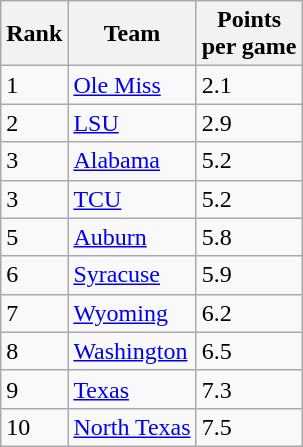<table class="wikitable sortable">
<tr>
<th>Rank</th>
<th>Team</th>
<th>Points<br>per game</th>
</tr>
<tr>
<td>1</td>
<td><a href='#'>Ole Miss</a></td>
<td>2.1</td>
</tr>
<tr>
<td>2</td>
<td><a href='#'>LSU</a></td>
<td>2.9</td>
</tr>
<tr>
<td>3</td>
<td><a href='#'>Alabama</a></td>
<td>5.2</td>
</tr>
<tr>
<td>3</td>
<td><a href='#'>TCU</a></td>
<td>5.2</td>
</tr>
<tr>
<td>5</td>
<td><a href='#'>Auburn</a></td>
<td>5.8</td>
</tr>
<tr>
<td>6</td>
<td><a href='#'>Syracuse</a></td>
<td>5.9</td>
</tr>
<tr>
<td>7</td>
<td><a href='#'>Wyoming</a></td>
<td>6.2</td>
</tr>
<tr>
<td>8</td>
<td><a href='#'>Washington</a></td>
<td>6.5</td>
</tr>
<tr F>
<td>9</td>
<td><a href='#'>Texas</a></td>
<td>7.3</td>
</tr>
<tr>
<td>10</td>
<td><a href='#'>North Texas</a></td>
<td>7.5</td>
</tr>
</table>
